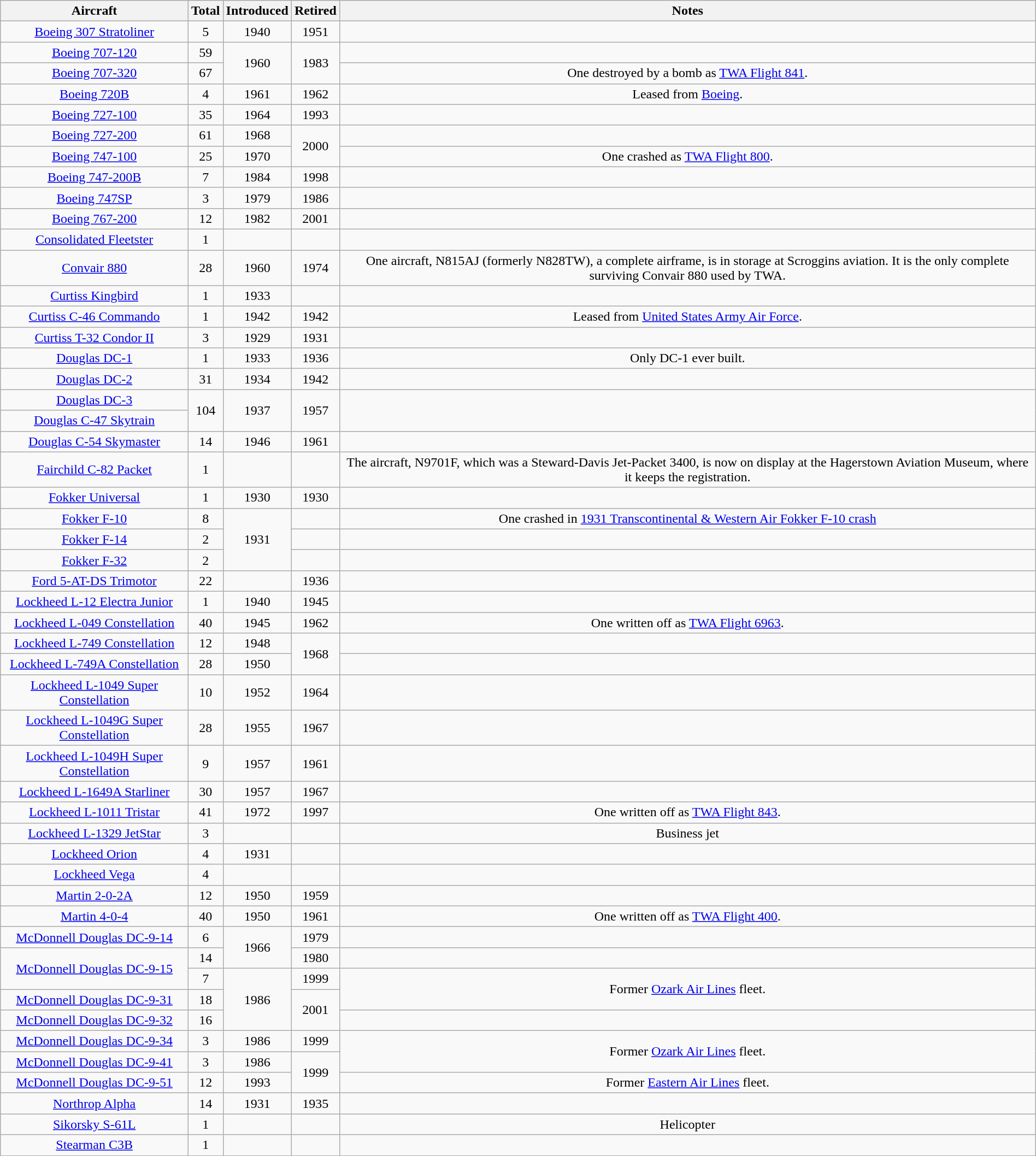<table class="wikitable" style="margin:0.5em auto; text-align:center">
<tr>
<th>Aircraft</th>
<th>Total</th>
<th>Introduced</th>
<th>Retired</th>
<th>Notes</th>
</tr>
<tr>
<td><a href='#'>Boeing 307 Stratoliner</a></td>
<td>5</td>
<td>1940</td>
<td>1951</td>
<td></td>
</tr>
<tr>
<td><a href='#'>Boeing 707-120</a></td>
<td>59</td>
<td rowspan=2>1960</td>
<td rowspan=2>1983</td>
<td></td>
</tr>
<tr>
<td><a href='#'>Boeing 707-320</a></td>
<td>67</td>
<td>One destroyed by a bomb as <a href='#'>TWA Flight 841</a>.</td>
</tr>
<tr>
<td><a href='#'>Boeing 720B</a></td>
<td>4</td>
<td>1961</td>
<td>1962</td>
<td>Leased from <a href='#'>Boeing</a>.</td>
</tr>
<tr>
<td><a href='#'>Boeing 727-100</a></td>
<td>35</td>
<td>1964</td>
<td>1993</td>
<td></td>
</tr>
<tr>
<td><a href='#'>Boeing 727-200</a></td>
<td>61</td>
<td>1968</td>
<td rowspan=2>2000</td>
<td></td>
</tr>
<tr>
<td><a href='#'>Boeing 747-100</a></td>
<td>25</td>
<td>1970</td>
<td>One crashed as <a href='#'>TWA Flight 800</a>.</td>
</tr>
<tr>
<td><a href='#'>Boeing 747-200B</a></td>
<td>7</td>
<td>1984</td>
<td>1998</td>
<td></td>
</tr>
<tr>
<td><a href='#'>Boeing 747SP</a></td>
<td>3</td>
<td>1979</td>
<td>1986</td>
<td></td>
</tr>
<tr>
<td><a href='#'>Boeing 767-200</a></td>
<td>12</td>
<td>1982</td>
<td>2001</td>
<td></td>
</tr>
<tr>
<td><a href='#'>Consolidated Fleetster</a></td>
<td>1</td>
<td></td>
<td></td>
<td></td>
</tr>
<tr>
<td><a href='#'>Convair 880</a></td>
<td>28</td>
<td>1960</td>
<td>1974</td>
<td>One aircraft, N815AJ (formerly N828TW), a complete airframe, is in storage at Scroggins aviation. It is the only complete surviving Convair 880 used by TWA.</td>
</tr>
<tr>
<td><a href='#'>Curtiss Kingbird</a></td>
<td>1</td>
<td>1933</td>
<td></td>
<td></td>
</tr>
<tr>
<td><a href='#'>Curtiss C-46 Commando</a></td>
<td>1</td>
<td>1942</td>
<td>1942</td>
<td>Leased from <a href='#'>United States Army Air Force</a>.</td>
</tr>
<tr>
<td><a href='#'>Curtiss T-32 Condor II</a></td>
<td>3</td>
<td>1929</td>
<td>1931</td>
<td></td>
</tr>
<tr>
<td><a href='#'>Douglas DC-1</a></td>
<td>1</td>
<td>1933</td>
<td>1936</td>
<td>Only DC-1 ever built.</td>
</tr>
<tr>
<td><a href='#'>Douglas DC-2</a></td>
<td>31</td>
<td>1934</td>
<td>1942</td>
<td></td>
</tr>
<tr>
<td><a href='#'>Douglas DC-3</a></td>
<td rowspan=2>104</td>
<td rowspan=2>1937</td>
<td rowspan=2>1957</td>
<td rowspan=2></td>
</tr>
<tr>
<td><a href='#'>Douglas C-47 Skytrain</a></td>
</tr>
<tr>
<td><a href='#'>Douglas C-54 Skymaster</a></td>
<td>14</td>
<td>1946</td>
<td>1961</td>
<td></td>
</tr>
<tr>
<td><a href='#'>Fairchild C-82 Packet</a></td>
<td>1</td>
<td></td>
<td></td>
<td>The aircraft, N9701F, which was a Steward-Davis Jet-Packet 3400, is now on display at the Hagerstown Aviation Museum, where it keeps the registration.</td>
</tr>
<tr>
<td><a href='#'>Fokker Universal</a></td>
<td>1</td>
<td>1930</td>
<td>1930</td>
<td></td>
</tr>
<tr>
<td><a href='#'>Fokker F-10</a></td>
<td>8</td>
<td rowspan=3>1931</td>
<td></td>
<td>One crashed in <a href='#'>1931 Transcontinental & Western Air Fokker F-10 crash</a></td>
</tr>
<tr>
<td><a href='#'>Fokker F-14</a></td>
<td>2</td>
<td></td>
<td></td>
</tr>
<tr>
<td><a href='#'>Fokker F-32</a></td>
<td>2</td>
<td></td>
<td></td>
</tr>
<tr>
<td><a href='#'>Ford 5-AT-DS Trimotor</a></td>
<td>22</td>
<td></td>
<td>1936</td>
<td></td>
</tr>
<tr>
<td><a href='#'>Lockheed L-12 Electra Junior</a></td>
<td>1</td>
<td>1940</td>
<td>1945</td>
<td></td>
</tr>
<tr>
<td><a href='#'>Lockheed L-049 Constellation</a></td>
<td>40</td>
<td>1945</td>
<td>1962</td>
<td>One written off as <a href='#'>TWA Flight 6963</a>.</td>
</tr>
<tr>
<td><a href='#'>Lockheed L-749 Constellation</a></td>
<td>12</td>
<td>1948</td>
<td rowspan=2>1968</td>
<td></td>
</tr>
<tr>
<td><a href='#'>Lockheed L-749A Constellation</a></td>
<td>28</td>
<td>1950</td>
<td></td>
</tr>
<tr>
<td><a href='#'>Lockheed L-1049 Super Constellation</a></td>
<td>10</td>
<td>1952</td>
<td>1964</td>
<td></td>
</tr>
<tr>
<td><a href='#'>Lockheed L-1049G Super Constellation</a></td>
<td>28</td>
<td>1955</td>
<td>1967</td>
<td></td>
</tr>
<tr>
<td><a href='#'>Lockheed L-1049H Super Constellation</a></td>
<td>9</td>
<td>1957</td>
<td>1961</td>
<td></td>
</tr>
<tr>
<td><a href='#'>Lockheed L-1649A Starliner</a></td>
<td>30</td>
<td>1957</td>
<td>1967</td>
<td></td>
</tr>
<tr>
<td><a href='#'>Lockheed L-1011 Tristar</a></td>
<td>41</td>
<td>1972</td>
<td>1997</td>
<td>One written off as <a href='#'>TWA Flight 843</a>.</td>
</tr>
<tr>
<td><a href='#'>Lockheed L-1329 JetStar</a></td>
<td>3</td>
<td></td>
<td></td>
<td>Business jet</td>
</tr>
<tr>
<td><a href='#'>Lockheed Orion</a></td>
<td>4</td>
<td>1931</td>
<td></td>
<td></td>
</tr>
<tr>
<td><a href='#'>Lockheed Vega</a></td>
<td>4</td>
<td></td>
<td></td>
<td></td>
</tr>
<tr>
<td><a href='#'>Martin 2-0-2A</a></td>
<td>12</td>
<td>1950</td>
<td>1959</td>
<td></td>
</tr>
<tr>
<td><a href='#'>Martin 4-0-4</a></td>
<td>40</td>
<td>1950</td>
<td>1961</td>
<td>One written off as <a href='#'>TWA Flight 400</a>.</td>
</tr>
<tr>
<td><a href='#'>McDonnell Douglas DC-9-14</a></td>
<td>6</td>
<td rowspan=2>1966</td>
<td>1979</td>
<td></td>
</tr>
<tr>
<td rowspan=2><a href='#'>McDonnell Douglas DC-9-15</a></td>
<td>14</td>
<td>1980</td>
<td></td>
</tr>
<tr>
<td>7</td>
<td rowspan=3>1986</td>
<td>1999</td>
<td rowspan=2>Former <a href='#'>Ozark Air Lines</a> fleet.</td>
</tr>
<tr>
<td><a href='#'>McDonnell Douglas DC-9-31</a></td>
<td>18</td>
<td rowspan=2>2001</td>
</tr>
<tr>
<td><a href='#'>McDonnell Douglas DC-9-32</a></td>
<td>16</td>
<td></td>
</tr>
<tr>
<td><a href='#'>McDonnell Douglas DC-9-34</a></td>
<td>3</td>
<td>1986</td>
<td>1999</td>
<td rowspan=2>Former <a href='#'>Ozark Air Lines</a> fleet.</td>
</tr>
<tr>
<td><a href='#'>McDonnell Douglas DC-9-41</a></td>
<td>3</td>
<td>1986</td>
<td rowspan=2>1999</td>
</tr>
<tr>
<td><a href='#'>McDonnell Douglas DC-9-51</a></td>
<td>12</td>
<td>1993</td>
<td>Former <a href='#'>Eastern Air Lines</a> fleet.</td>
</tr>
<tr>
<td><a href='#'>Northrop Alpha</a></td>
<td>14</td>
<td>1931</td>
<td>1935</td>
<td></td>
</tr>
<tr>
<td><a href='#'>Sikorsky S-61L</a></td>
<td>1</td>
<td></td>
<td></td>
<td>Helicopter</td>
</tr>
<tr>
<td><a href='#'>Stearman C3B</a></td>
<td>1</td>
<td></td>
<td></td>
<td></td>
</tr>
<tr>
</tr>
</table>
